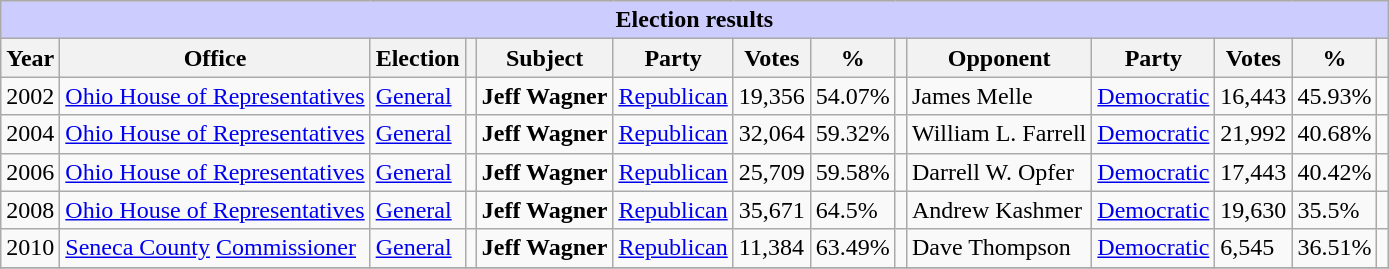<table class="wikitable collapsible">
<tr bgcolor=#cccccc>
<th colspan=19 style="background: #ccccff;">Election results</th>
</tr>
<tr>
<th><strong>Year</strong></th>
<th><strong>Office</strong></th>
<th><strong>Election</strong></th>
<th></th>
<th><strong>Subject</strong></th>
<th><strong>Party</strong></th>
<th><strong>Votes</strong></th>
<th><strong>%</strong></th>
<th></th>
<th><strong>Opponent</strong></th>
<th><strong>Party</strong></th>
<th><strong>Votes</strong></th>
<th><strong>%</strong></th>
<th></th>
</tr>
<tr>
<td>2002</td>
<td><a href='#'>Ohio House of Representatives</a></td>
<td><a href='#'>General</a></td>
<td></td>
<td><strong>Jeff Wagner</strong></td>
<td><a href='#'>Republican</a></td>
<td>19,356</td>
<td>54.07%</td>
<td></td>
<td>James Melle</td>
<td><a href='#'>Democratic</a></td>
<td>16,443</td>
<td>45.93%</td>
<td></td>
</tr>
<tr>
<td>2004</td>
<td><a href='#'>Ohio House of Representatives</a></td>
<td><a href='#'>General</a></td>
<td></td>
<td><strong>Jeff Wagner</strong></td>
<td><a href='#'>Republican</a></td>
<td>32,064</td>
<td>59.32%</td>
<td></td>
<td>William L. Farrell</td>
<td><a href='#'>Democratic</a></td>
<td>21,992</td>
<td>40.68%</td>
<td></td>
</tr>
<tr>
<td>2006</td>
<td><a href='#'>Ohio House of Representatives</a></td>
<td><a href='#'>General</a></td>
<td></td>
<td><strong>Jeff Wagner</strong></td>
<td><a href='#'>Republican</a></td>
<td>25,709</td>
<td>59.58%</td>
<td></td>
<td>Darrell W. Opfer</td>
<td><a href='#'>Democratic</a></td>
<td>17,443</td>
<td>40.42%</td>
<td></td>
</tr>
<tr>
<td>2008</td>
<td><a href='#'>Ohio House of Representatives</a></td>
<td><a href='#'>General</a></td>
<td></td>
<td><strong>Jeff Wagner</strong></td>
<td><a href='#'>Republican</a></td>
<td>35,671</td>
<td>64.5%</td>
<td></td>
<td>Andrew Kashmer</td>
<td><a href='#'>Democratic</a></td>
<td>19,630</td>
<td>35.5%</td>
<td></td>
</tr>
<tr>
<td>2010</td>
<td><a href='#'>Seneca County</a> <a href='#'>Commissioner</a></td>
<td><a href='#'>General</a></td>
<td></td>
<td><strong>Jeff Wagner</strong></td>
<td><a href='#'>Republican</a></td>
<td>11,384</td>
<td>63.49%</td>
<td></td>
<td>Dave Thompson</td>
<td><a href='#'>Democratic</a></td>
<td>6,545</td>
<td>36.51%</td>
<td></td>
</tr>
<tr>
</tr>
</table>
